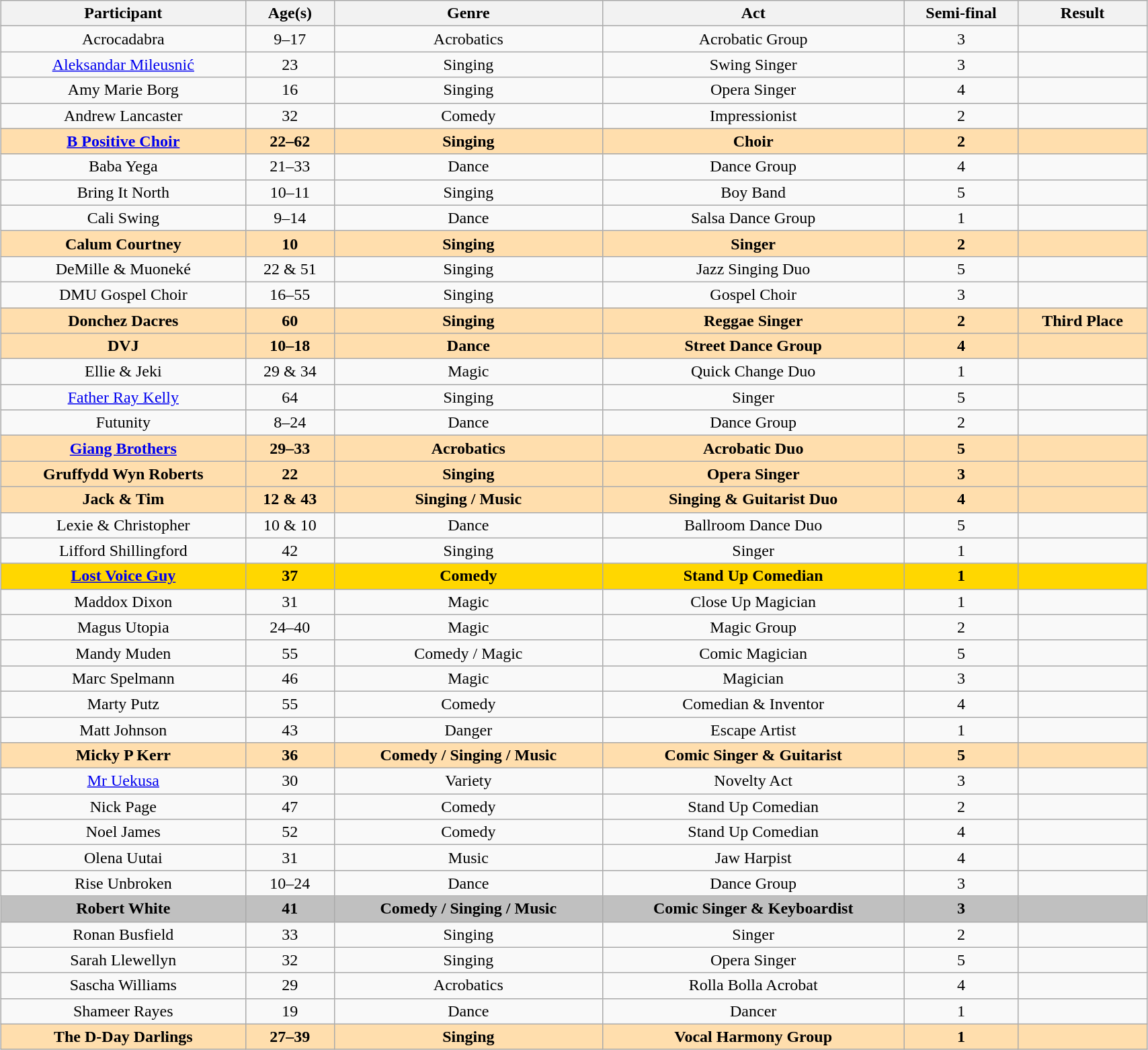<table class="wikitable sortable" style="margin-left: auto; margin-right: auto; border: none; width:90%; text-align:center;">
<tr>
<th>Participant </th>
<th class="unsortable">Age(s) </th>
<th>Genre</th>
<th class="unsortable">Act</th>
<th>Semi-final</th>
<th>Result</th>
</tr>
<tr>
<td>Acrocadabra </td>
<td>9–17</td>
<td>Acrobatics</td>
<td>Acrobatic Group</td>
<td>3</td>
<td></td>
</tr>
<tr>
<td><a href='#'>Aleksandar Mileusnić</a></td>
<td>23</td>
<td>Singing</td>
<td>Swing Singer</td>
<td>3</td>
<td></td>
</tr>
<tr>
<td>Amy Marie Borg</td>
<td>16</td>
<td>Singing</td>
<td>Opera Singer</td>
<td>4</td>
<td></td>
</tr>
<tr>
<td>Andrew Lancaster</td>
<td>32</td>
<td>Comedy</td>
<td>Impressionist</td>
<td>2</td>
<td></td>
</tr>
<tr bgcolor=NavajoWhite>
<td><strong><a href='#'>B Positive Choir</a></strong> </td>
<td><strong>22–62</strong></td>
<td><strong>Singing</strong></td>
<td><strong>Choir</strong></td>
<td><strong>2</strong></td>
<td><strong></strong></td>
</tr>
<tr>
<td>Baba Yega</td>
<td>21–33</td>
<td>Dance</td>
<td>Dance Group</td>
<td>4</td>
<td></td>
</tr>
<tr>
<td>Bring It North </td>
<td>10–11</td>
<td>Singing</td>
<td>Boy Band</td>
<td>5</td>
<td></td>
</tr>
<tr>
<td>Cali Swing</td>
<td>9–14</td>
<td>Dance</td>
<td>Salsa Dance Group</td>
<td>1</td>
<td></td>
</tr>
<tr bgcolor=NavajoWhite>
<td><strong>Calum Courtney</strong></td>
<td><strong>10</strong></td>
<td><strong>Singing</strong></td>
<td><strong>Singer</strong></td>
<td><strong>2</strong></td>
<td><strong></strong></td>
</tr>
<tr>
<td>DeMille & Muoneké </td>
<td>22 & 51</td>
<td>Singing</td>
<td>Jazz Singing Duo</td>
<td>5</td>
<td></td>
</tr>
<tr>
<td>DMU Gospel Choir</td>
<td>16–55</td>
<td>Singing</td>
<td>Gospel Choir</td>
<td>3</td>
<td></td>
</tr>
<tr style="background:NavajoWhite;">
<td><strong>Donchez Dacres</strong> </td>
<td><strong>60</strong></td>
<td><strong>Singing</strong></td>
<td><strong>Reggae Singer</strong></td>
<td><strong>2</strong></td>
<td><strong>Third Place</strong></td>
</tr>
<tr bgcolor=NavajoWhite>
<td><strong>DVJ</strong></td>
<td><strong>10–18</strong></td>
<td><strong>Dance</strong></td>
<td><strong>Street Dance Group</strong></td>
<td><strong>4</strong></td>
<td><strong></strong></td>
</tr>
<tr>
<td>Ellie & Jeki</td>
<td>29 & 34</td>
<td>Magic</td>
<td>Quick Change Duo</td>
<td>1</td>
<td></td>
</tr>
<tr>
<td><a href='#'>Father Ray Kelly</a></td>
<td>64</td>
<td>Singing</td>
<td>Singer</td>
<td>5</td>
<td></td>
</tr>
<tr>
<td>Futunity</td>
<td>8–24</td>
<td>Dance</td>
<td>Dance Group</td>
<td>2</td>
<td></td>
</tr>
<tr bgcolor=NavajoWhite>
<td><strong><a href='#'>Giang Brothers</a></strong></td>
<td><strong>29–33</strong></td>
<td><strong>Acrobatics</strong></td>
<td><strong>Acrobatic Duo</strong></td>
<td><strong>5</strong></td>
<td><strong></strong></td>
</tr>
<tr bgcolor=NavajoWhite>
<td><strong>Gruffydd Wyn Roberts</strong> </td>
<td><strong>22</strong></td>
<td><strong>Singing</strong></td>
<td><strong>Opera Singer</strong></td>
<td><strong>3</strong></td>
<td><strong></strong></td>
</tr>
<tr bgcolor=NavajoWhite>
<td><strong>Jack & Tim</strong> </td>
<td><strong>12 & 43</strong></td>
<td><strong>Singing / Music</strong></td>
<td><strong>Singing & Guitarist Duo</strong></td>
<td><strong>4</strong></td>
<td><strong></strong></td>
</tr>
<tr>
<td>Lexie & Christopher</td>
<td>10 & 10</td>
<td>Dance</td>
<td>Ballroom Dance Duo</td>
<td>5</td>
<td></td>
</tr>
<tr>
<td>Lifford Shillingford </td>
<td>42</td>
<td>Singing</td>
<td>Singer</td>
<td>1</td>
<td></td>
</tr>
<tr bgcolor=gold>
<td><strong><a href='#'>Lost Voice Guy</a></strong></td>
<td><strong>37</strong></td>
<td><strong>Comedy</strong></td>
<td><strong>Stand Up Comedian</strong></td>
<td><strong>1</strong></td>
<td><strong></strong></td>
</tr>
<tr>
<td>Maddox Dixon</td>
<td>31</td>
<td>Magic</td>
<td>Close Up Magician</td>
<td>1</td>
<td></td>
</tr>
<tr>
<td>Magus Utopia</td>
<td>24–40</td>
<td>Magic</td>
<td>Magic Group</td>
<td>2</td>
<td></td>
</tr>
<tr>
<td>Mandy Muden</td>
<td>55</td>
<td>Comedy / Magic</td>
<td>Comic Magician</td>
<td>5</td>
<td></td>
</tr>
<tr>
<td>Marc Spelmann </td>
<td>46</td>
<td>Magic</td>
<td>Magician</td>
<td>3</td>
<td></td>
</tr>
<tr>
<td>Marty Putz</td>
<td>55</td>
<td>Comedy</td>
<td>Comedian & Inventor</td>
<td>4</td>
<td></td>
</tr>
<tr>
<td>Matt Johnson</td>
<td>43</td>
<td>Danger</td>
<td>Escape Artist</td>
<td>1</td>
<td></td>
</tr>
<tr bgcolor=NavajoWhite>
<td><strong>Micky P Kerr</strong></td>
<td><strong>36</strong></td>
<td><strong>Comedy / Singing / Music</strong></td>
<td><strong>Comic Singer & Guitarist</strong></td>
<td><strong>5</strong></td>
<td><strong></strong></td>
</tr>
<tr>
<td><a href='#'>Mr Uekusa</a></td>
<td>30</td>
<td>Variety</td>
<td>Novelty Act</td>
<td>3</td>
<td></td>
</tr>
<tr>
<td>Nick Page</td>
<td>47</td>
<td>Comedy</td>
<td>Stand Up Comedian</td>
<td>2</td>
<td></td>
</tr>
<tr>
<td>Noel James</td>
<td>52</td>
<td>Comedy</td>
<td>Stand Up Comedian</td>
<td>4</td>
<td></td>
</tr>
<tr>
<td>Olena Uutai</td>
<td>31</td>
<td>Music</td>
<td>Jaw Harpist</td>
<td>4</td>
<td></td>
</tr>
<tr>
<td>Rise Unbroken </td>
<td>10–24</td>
<td>Dance</td>
<td>Dance Group</td>
<td>3</td>
<td></td>
</tr>
<tr bgcolor=silver>
<td><strong>Robert White</strong></td>
<td><strong>41</strong></td>
<td><strong>Comedy / Singing / Music</strong></td>
<td><strong>Comic Singer & Keyboardist</strong></td>
<td><strong>3</strong></td>
<td><strong></strong></td>
</tr>
<tr>
<td>Ronan Busfield</td>
<td>33</td>
<td>Singing</td>
<td>Singer</td>
<td>2</td>
<td></td>
</tr>
<tr>
<td>Sarah Llewellyn</td>
<td>32</td>
<td>Singing</td>
<td>Opera Singer</td>
<td>5</td>
<td></td>
</tr>
<tr>
<td>Sascha Williams</td>
<td>29</td>
<td>Acrobatics</td>
<td>Rolla Bolla Acrobat</td>
<td>4</td>
<td></td>
</tr>
<tr>
<td>Shameer Rayes</td>
<td>19</td>
<td>Dance</td>
<td>Dancer</td>
<td>1</td>
<td></td>
</tr>
<tr bgcolor=NavajoWhite>
<td><strong>The D-Day Darlings</strong></td>
<td><strong>27–39</strong></td>
<td><strong>Singing</strong></td>
<td><strong>Vocal Harmony Group</strong></td>
<td><strong>1</strong></td>
<td><strong></strong></td>
</tr>
</table>
